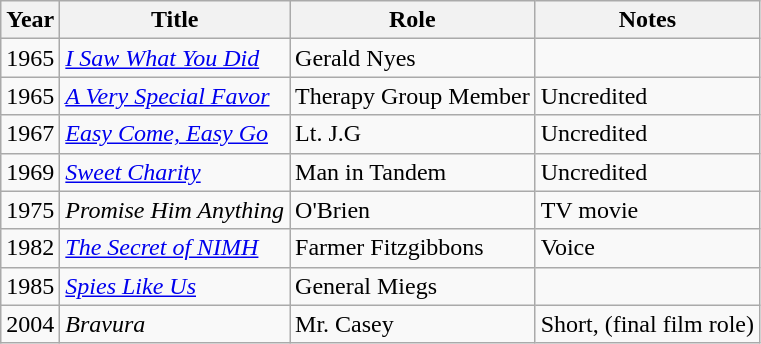<table class="wikitable sortable">
<tr>
<th>Year</th>
<th>Title</th>
<th>Role</th>
<th>Notes</th>
</tr>
<tr>
<td>1965</td>
<td><em><a href='#'>I Saw What You Did</a></em></td>
<td>Gerald Nyes</td>
<td></td>
</tr>
<tr>
<td>1965</td>
<td><em><a href='#'>A Very Special Favor</a></em></td>
<td>Therapy Group Member</td>
<td>Uncredited</td>
</tr>
<tr>
<td>1967</td>
<td><em><a href='#'>Easy Come, Easy Go</a></em></td>
<td>Lt. J.G</td>
<td>Uncredited</td>
</tr>
<tr>
<td>1969</td>
<td><em><a href='#'>Sweet Charity</a></em></td>
<td>Man in Tandem</td>
<td>Uncredited</td>
</tr>
<tr>
<td>1975</td>
<td><em>Promise Him Anything</em></td>
<td>O'Brien</td>
<td>TV movie</td>
</tr>
<tr>
<td>1982</td>
<td><em><a href='#'>The Secret of NIMH</a></em></td>
<td>Farmer Fitzgibbons</td>
<td>Voice</td>
</tr>
<tr>
<td>1985</td>
<td><em><a href='#'>Spies Like Us</a></em></td>
<td>General Miegs</td>
<td></td>
</tr>
<tr>
<td>2004</td>
<td><em>Bravura</em></td>
<td>Mr. Casey</td>
<td>Short, (final film role)</td>
</tr>
</table>
